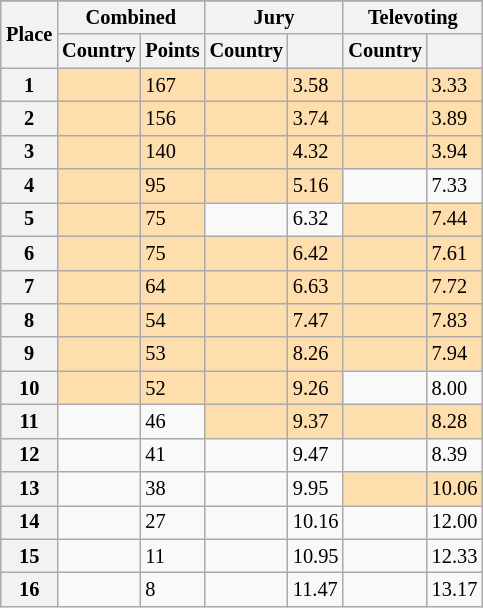<table class="wikitable collapsible plainrowheaders" style="float:right; margin:10px; font-size:85%;">
<tr>
</tr>
<tr>
<th scope="col" rowspan="2">Place</th>
<th scope="col" colspan="2">Combined</th>
<th scope="col" colspan="2">Jury</th>
<th scope="col" colspan="2">Televoting</th>
</tr>
<tr>
<th scope="col">Country</th>
<th scope="col">Points</th>
<th scope="col">Country</th>
<th scope="col"></th>
<th scope="col">Country</th>
<th scope="col"></th>
</tr>
<tr>
<th scope="row" style="text-align:center">1</th>
<td bgcolor="navajowhite"></td>
<td bgcolor="navajowhite">167</td>
<td bgcolor="navajowhite"></td>
<td bgcolor="navajowhite">3.58</td>
<td bgcolor="navajowhite"></td>
<td bgcolor="navajowhite">3.33</td>
</tr>
<tr>
<th scope="row" style="text-align:center">2</th>
<td bgcolor="navajowhite"></td>
<td bgcolor="navajowhite">156</td>
<td bgcolor="navajowhite"></td>
<td bgcolor="navajowhite">3.74</td>
<td bgcolor="navajowhite"></td>
<td bgcolor="navajowhite">3.89</td>
</tr>
<tr>
<th scope="row" style="text-align:center">3</th>
<td bgcolor="navajowhite"></td>
<td bgcolor="navajowhite">140</td>
<td bgcolor="navajowhite"></td>
<td bgcolor="navajowhite">4.32</td>
<td bgcolor="navajowhite"></td>
<td bgcolor="navajowhite">3.94</td>
</tr>
<tr>
<th scope="row" style="text-align:center">4</th>
<td bgcolor="navajowhite"></td>
<td bgcolor="navajowhite">95</td>
<td bgcolor="navajowhite"></td>
<td bgcolor="navajowhite">5.16</td>
<td></td>
<td>7.33</td>
</tr>
<tr>
<th scope="row" style="text-align:center">5</th>
<td bgcolor="navajowhite"></td>
<td bgcolor="navajowhite">75</td>
<td></td>
<td>6.32</td>
<td bgcolor="navajowhite"></td>
<td bgcolor="navajowhite">7.44</td>
</tr>
<tr>
<th scope="row" style="text-align:center">6</th>
<td bgcolor="navajowhite"></td>
<td bgcolor="navajowhite">75</td>
<td bgcolor="navajowhite"></td>
<td bgcolor="navajowhite">6.42</td>
<td bgcolor="navajowhite"></td>
<td bgcolor="navajowhite">7.61</td>
</tr>
<tr>
<th scope="row" style="text-align:center">7</th>
<td bgcolor="navajowhite"></td>
<td bgcolor="navajowhite">64</td>
<td bgcolor="navajowhite"></td>
<td bgcolor="navajowhite">6.63</td>
<td bgcolor="navajowhite"></td>
<td bgcolor="navajowhite">7.72</td>
</tr>
<tr>
<th scope="row" style="text-align:center">8</th>
<td bgcolor="navajowhite"></td>
<td bgcolor="navajowhite">54</td>
<td bgcolor="navajowhite"></td>
<td bgcolor="navajowhite">7.47</td>
<td bgcolor="navajowhite"></td>
<td bgcolor="navajowhite">7.83</td>
</tr>
<tr>
<th scope="row" style="text-align:center">9</th>
<td bgcolor="navajowhite"></td>
<td bgcolor="navajowhite">53</td>
<td bgcolor="navajowhite"></td>
<td bgcolor="navajowhite">8.26</td>
<td bgcolor="navajowhite"></td>
<td bgcolor="navajowhite">7.94</td>
</tr>
<tr>
<th scope="row" style="text-align:center">10</th>
<td bgcolor="navajowhite"></td>
<td bgcolor="navajowhite">52</td>
<td bgcolor="navajowhite"></td>
<td bgcolor="navajowhite">9.26</td>
<td></td>
<td>8.00</td>
</tr>
<tr>
<th scope="row" style="text-align:center">11</th>
<td></td>
<td>46</td>
<td bgcolor="navajowhite"></td>
<td bgcolor="navajowhite">9.37</td>
<td bgcolor="navajowhite"></td>
<td bgcolor="navajowhite">8.28</td>
</tr>
<tr>
<th scope="row" style="text-align:center">12</th>
<td></td>
<td>41</td>
<td></td>
<td>9.47</td>
<td></td>
<td>8.39</td>
</tr>
<tr>
<th scope="row" style="text-align:center">13</th>
<td></td>
<td>38</td>
<td></td>
<td>9.95</td>
<td bgcolor="navajowhite"></td>
<td bgcolor="navajowhite">10.06</td>
</tr>
<tr>
<th scope="row" style="text-align:center">14</th>
<td></td>
<td>27</td>
<td></td>
<td>10.16</td>
<td></td>
<td>12.00</td>
</tr>
<tr>
<th scope="row" style="text-align:center">15</th>
<td></td>
<td>11</td>
<td></td>
<td>10.95</td>
<td></td>
<td>12.33</td>
</tr>
<tr>
<th scope="row" style="text-align:center">16</th>
<td></td>
<td>8</td>
<td></td>
<td>11.47</td>
<td></td>
<td>13.17</td>
</tr>
</table>
